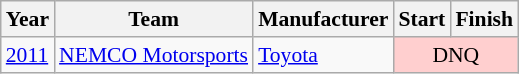<table class="wikitable" style="font-size: 90%;">
<tr>
<th>Year</th>
<th>Team</th>
<th>Manufacturer</th>
<th>Start</th>
<th>Finish</th>
</tr>
<tr>
<td><a href='#'>2011</a></td>
<td><a href='#'>NEMCO Motorsports</a></td>
<td><a href='#'>Toyota</a></td>
<td align=center colspan=2 style="background:#FFCFCF;">DNQ</td>
</tr>
</table>
